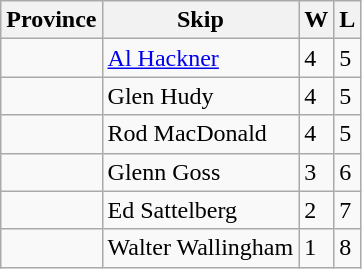<table class="wikitable" border="1">
<tr>
<th>Province</th>
<th>Skip</th>
<th>W</th>
<th>L</th>
</tr>
<tr>
<td></td>
<td><a href='#'>Al Hackner</a></td>
<td>4</td>
<td>5</td>
</tr>
<tr>
<td></td>
<td>Glen Hudy</td>
<td>4</td>
<td>5</td>
</tr>
<tr>
<td></td>
<td>Rod MacDonald</td>
<td>4</td>
<td>5</td>
</tr>
<tr>
<td></td>
<td>Glenn Goss</td>
<td>3</td>
<td>6</td>
</tr>
<tr>
<td></td>
<td>Ed Sattelberg</td>
<td>2</td>
<td>7</td>
</tr>
<tr>
<td></td>
<td>Walter Wallingham</td>
<td>1</td>
<td>8</td>
</tr>
</table>
